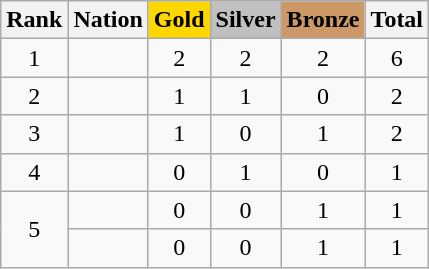<table class="wikitable sortable" style="text-align:center">
<tr>
<th>Rank</th>
<th>Nation</th>
<th style="background-color:gold">Gold</th>
<th style="background-color:silver">Silver</th>
<th style="background-color:#cc9966">Bronze</th>
<th>Total</th>
</tr>
<tr>
<td>1</td>
<td align=left></td>
<td>2</td>
<td>2</td>
<td>2</td>
<td>6</td>
</tr>
<tr>
<td>2</td>
<td align=left></td>
<td>1</td>
<td>1</td>
<td>0</td>
<td>2</td>
</tr>
<tr>
<td>3</td>
<td align=left></td>
<td>1</td>
<td>0</td>
<td>1</td>
<td>2</td>
</tr>
<tr>
<td>4</td>
<td align=left></td>
<td>0</td>
<td>1</td>
<td>0</td>
<td>1</td>
</tr>
<tr>
<td rowspan="2">5</td>
<td align=left></td>
<td>0</td>
<td>0</td>
<td>1</td>
<td>1</td>
</tr>
<tr>
<td align=left></td>
<td>0</td>
<td>0</td>
<td>1</td>
<td>1</td>
</tr>
</table>
